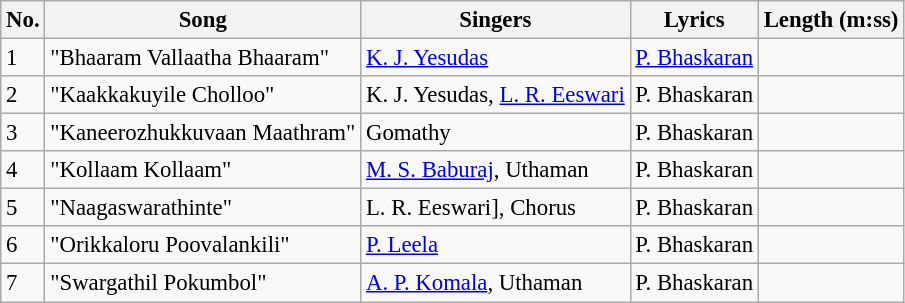<table class="wikitable" style="font-size:95%;">
<tr>
<th>No.</th>
<th>Song</th>
<th>Singers</th>
<th>Lyrics</th>
<th>Length (m:ss)</th>
</tr>
<tr>
<td>1</td>
<td>"Bhaaram Vallaatha Bhaaram"</td>
<td><a href='#'>K. J. Yesudas</a></td>
<td><a href='#'>P. Bhaskaran</a></td>
<td></td>
</tr>
<tr>
<td>2</td>
<td>"Kaakkakuyile Cholloo"</td>
<td>K. J. Yesudas, <a href='#'>L. R. Eeswari</a></td>
<td>P. Bhaskaran</td>
<td></td>
</tr>
<tr>
<td>3</td>
<td>"Kaneerozhukkuvaan Maathram"</td>
<td>Gomathy</td>
<td>P. Bhaskaran</td>
<td></td>
</tr>
<tr>
<td>4</td>
<td>"Kollaam Kollaam"</td>
<td><a href='#'>M. S. Baburaj</a>, Uthaman</td>
<td>P. Bhaskaran</td>
<td></td>
</tr>
<tr>
<td>5</td>
<td>"Naagaswarathinte"</td>
<td>L. R. Eeswari], Chorus</td>
<td>P. Bhaskaran</td>
<td></td>
</tr>
<tr>
<td>6</td>
<td>"Orikkaloru Poovalankili"</td>
<td><a href='#'>P. Leela</a></td>
<td>P. Bhaskaran</td>
<td></td>
</tr>
<tr>
<td>7</td>
<td>"Swargathil Pokumbol"</td>
<td><a href='#'>A. P. Komala</a>, Uthaman</td>
<td>P. Bhaskaran</td>
<td></td>
</tr>
</table>
